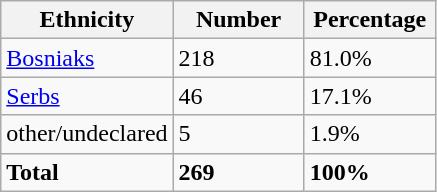<table class="wikitable">
<tr>
<th width="100px">Ethnicity</th>
<th width="80px">Number</th>
<th width="80px">Percentage</th>
</tr>
<tr>
<td><a href='#'>Bosniaks</a></td>
<td>218</td>
<td>81.0%</td>
</tr>
<tr>
<td><a href='#'>Serbs</a></td>
<td>46</td>
<td>17.1%</td>
</tr>
<tr>
<td>other/undeclared</td>
<td>5</td>
<td>1.9%</td>
</tr>
<tr>
<td><strong>Total</strong></td>
<td><strong>269</strong></td>
<td><strong>100%</strong></td>
</tr>
</table>
